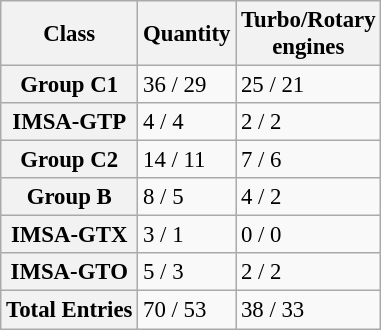<table class="wikitable" style="font-size: 95%">
<tr>
<th>Class</th>
<th>Quantity</th>
<th>Turbo/Rotary<br>engines</th>
</tr>
<tr>
<th>Group C1</th>
<td>36 / 29</td>
<td>25 / 21</td>
</tr>
<tr>
<th>IMSA-GTP</th>
<td>4 / 4</td>
<td>2 / 2</td>
</tr>
<tr>
<th>Group C2</th>
<td>14 / 11</td>
<td>7 / 6</td>
</tr>
<tr>
<th>Group B</th>
<td>8 / 5</td>
<td>4 / 2</td>
</tr>
<tr>
<th>IMSA-GTX</th>
<td>3 / 1</td>
<td>0 / 0</td>
</tr>
<tr>
<th>IMSA-GTO</th>
<td>5 / 3</td>
<td>2 / 2</td>
</tr>
<tr>
<th>Total Entries</th>
<td>70 / 53</td>
<td>38 / 33</td>
</tr>
</table>
